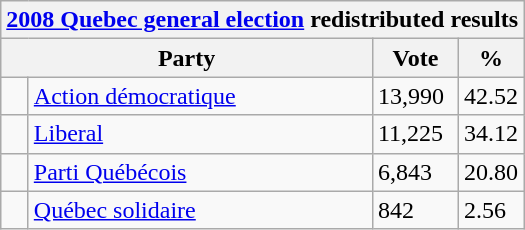<table class="wikitable">
<tr>
<th colspan="4"><a href='#'>2008 Quebec general election</a> redistributed results</th>
</tr>
<tr>
<th bgcolor="#DDDDFF" width="230px" colspan="2">Party</th>
<th bgcolor="#DDDDFF" width="50px">Vote</th>
<th bgcolor="#DDDDFF" width="30px">%</th>
</tr>
<tr>
<td> </td>
<td><a href='#'>Action démocratique</a></td>
<td>13,990</td>
<td>42.52</td>
</tr>
<tr>
<td> </td>
<td><a href='#'>Liberal</a></td>
<td>11,225</td>
<td>34.12</td>
</tr>
<tr>
<td> </td>
<td><a href='#'>Parti Québécois</a></td>
<td>6,843</td>
<td>20.80</td>
</tr>
<tr>
<td> </td>
<td><a href='#'>Québec solidaire</a></td>
<td>842</td>
<td>2.56</td>
</tr>
</table>
